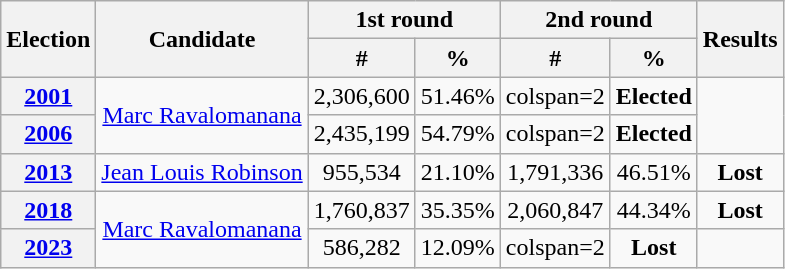<table class="wikitable" style="text-align:center">
<tr>
<th rowspan=2>Election</th>
<th rowspan=2>Candidate</th>
<th colspan=2>1st round</th>
<th colspan=2>2nd round</th>
<th rowspan=2>Results</th>
</tr>
<tr>
<th>#</th>
<th>%</th>
<th>#</th>
<th>%</th>
</tr>
<tr>
<th><a href='#'>2001</a></th>
<td rowspan="2"><a href='#'>Marc Ravalomanana</a></td>
<td>2,306,600</td>
<td>51.46%</td>
<td>colspan=2 </td>
<td><strong>Elected</strong> </td>
</tr>
<tr>
<th><a href='#'>2006</a></th>
<td>2,435,199</td>
<td>54.79%</td>
<td>colspan=2 </td>
<td><strong>Elected</strong> </td>
</tr>
<tr>
<th><a href='#'>2013</a></th>
<td><a href='#'>Jean Louis Robinson</a></td>
<td>955,534</td>
<td>21.10%</td>
<td>1,791,336</td>
<td>46.51%</td>
<td><strong>Lost</strong> </td>
</tr>
<tr>
<th><a href='#'>2018</a></th>
<td rowspan="2"><a href='#'>Marc Ravalomanana</a></td>
<td>1,760,837</td>
<td>35.35%</td>
<td>2,060,847</td>
<td>44.34%</td>
<td><strong>Lost</strong> </td>
</tr>
<tr>
<th><a href='#'>2023</a></th>
<td>586,282</td>
<td>12.09%</td>
<td>colspan=2 </td>
<td><strong>Lost</strong> </td>
</tr>
</table>
